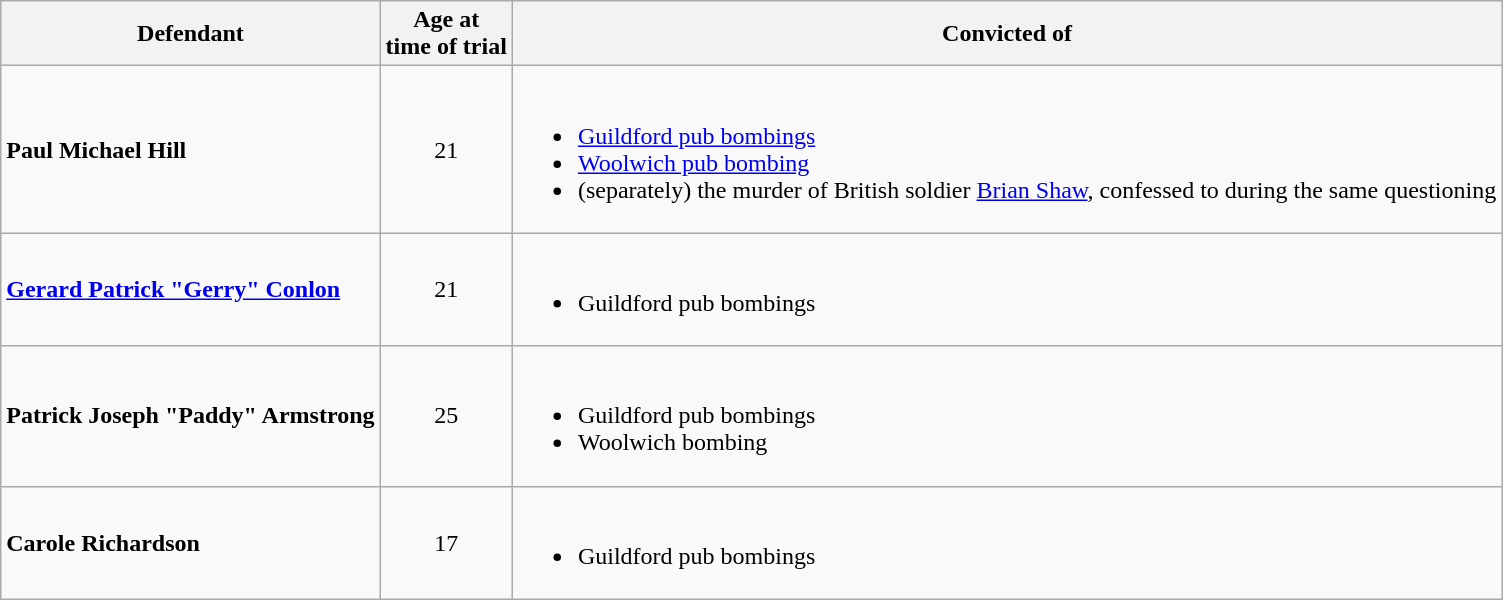<table class="wikitable">
<tr>
<th>Defendant</th>
<th>Age at<br>time of trial</th>
<th>Convicted of</th>
</tr>
<tr>
<td><strong>Paul Michael Hill</strong></td>
<td style="text-align: center;">21</td>
<td><br><ul><li><a href='#'>Guildford pub bombings</a></li><li><a href='#'>Woolwich pub bombing</a></li><li>(separately) the murder of British soldier <a href='#'>Brian Shaw</a>, confessed to during the same questioning</li></ul></td>
</tr>
<tr>
<td><strong><a href='#'>Gerard Patrick "Gerry" Conlon</a></strong></td>
<td style="text-align: center;">21</td>
<td><br><ul><li>Guildford pub bombings</li></ul></td>
</tr>
<tr>
<td><strong>Patrick Joseph "Paddy" Armstrong</strong></td>
<td style="text-align: center;">25</td>
<td><br><ul><li>Guildford pub bombings</li><li>Woolwich bombing</li></ul></td>
</tr>
<tr>
<td><strong>Carole Richardson</strong></td>
<td style="text-align: center;">17</td>
<td><br><ul><li>Guildford pub bombings</li></ul></td>
</tr>
</table>
